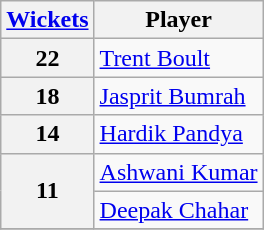<table class="wikitable">
<tr>
<th scope=col><a href='#'>Wickets</a></th>
<th scope=col>Player</th>
</tr>
<tr>
<th scope=row>22</th>
<td><a href='#'>Trent Boult</a></td>
</tr>
<tr>
<th scope=row>18</th>
<td><a href='#'>Jasprit Bumrah</a></td>
</tr>
<tr>
<th scope=row>14</th>
<td><a href='#'>Hardik Pandya</a></td>
</tr>
<tr>
<th scope=row rowspan=2>11</th>
<td><a href='#'>Ashwani Kumar</a></td>
</tr>
<tr>
<td><a href='#'>Deepak Chahar</a></td>
</tr>
<tr>
</tr>
</table>
